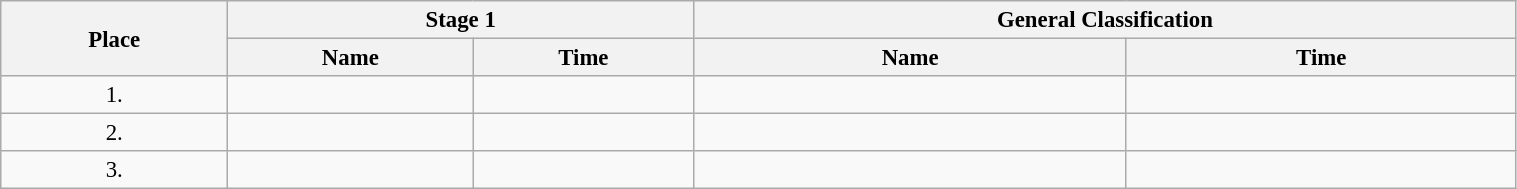<table class=wikitable style="font-size:95%" width="80%">
<tr>
<th rowspan="2">Place</th>
<th colspan="2">Stage 1</th>
<th colspan="2">General Classification</th>
</tr>
<tr>
<th>Name</th>
<th>Time</th>
<th>Name</th>
<th>Time</th>
</tr>
<tr>
<td align="center">1.</td>
<td></td>
<td></td>
<td></td>
<td></td>
</tr>
<tr>
<td align="center">2.</td>
<td></td>
<td></td>
<td></td>
<td></td>
</tr>
<tr>
<td align="center">3.</td>
<td></td>
<td></td>
<td></td>
<td></td>
</tr>
</table>
